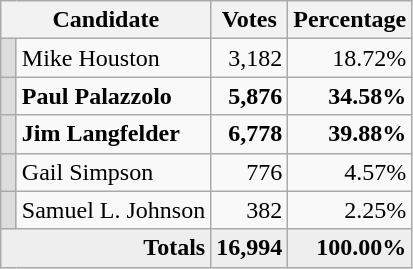<table class="wikitable">
<tr style="text-align:center;">
<th colspan=2>Candidate</th>
<th>Votes</th>
<th>Percentage</th>
</tr>
<tr>
<th style="background:#ddd; width:3px;"></th>
<td>Mike Houston</td>
<td style="text-align:right;">3,182</td>
<td style="text-align:right;">18.72%</td>
</tr>
<tr>
<th style="background:#ddd; width:3px;"></th>
<td><strong>Paul Palazzolo</strong></td>
<td style="text-align:right;"><strong>5,876</strong></td>
<td style="text-align:right;"><strong>34.58%</strong></td>
</tr>
<tr>
<th style="background:#ddd; width:3px;"></th>
<td><strong>Jim Langfelder</strong></td>
<td style="text-align:right;"><strong>6,778</strong></td>
<td style="text-align:right;"><strong>39.88%</strong></td>
</tr>
<tr>
<th style="background:#ddd; width:3px;"></th>
<td>Gail Simpson</td>
<td style="text-align:right;">776</td>
<td style="text-align:right;">4.57%</td>
</tr>
<tr>
<th style="background:#ddd; width:3px;"></th>
<td>Samuel L. Johnson</td>
<td style="text-align:right;">382</td>
<td style="text-align:right;">2.25%</td>
</tr>
<tr style="background:#eee; text-align:right;">
<td colspan="2"><strong>Totals</strong></td>
<td><strong>16,994</strong></td>
<td><strong>100.00%</strong></td>
</tr>
</table>
